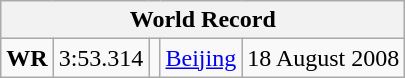<table class="wikitable">
<tr>
<th colspan=5>World Record</th>
</tr>
<tr>
<td><strong>WR</strong></td>
<td>3:53.314</td>
<td></td>
<td> <a href='#'>Beijing</a></td>
<td>18 August 2008</td>
</tr>
</table>
